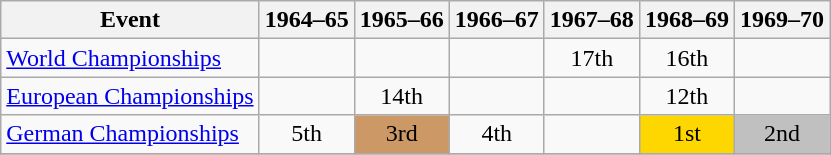<table class="wikitable">
<tr>
<th>Event</th>
<th>1964–65</th>
<th>1965–66</th>
<th>1966–67</th>
<th>1967–68</th>
<th>1968–69</th>
<th>1969–70</th>
</tr>
<tr>
<td><a href='#'>World Championships</a></td>
<td></td>
<td></td>
<td></td>
<td align="center">17th</td>
<td align="center">16th</td>
<td></td>
</tr>
<tr>
<td><a href='#'>European Championships</a></td>
<td></td>
<td align="center">14th</td>
<td></td>
<td></td>
<td align="center">12th</td>
<td></td>
</tr>
<tr>
<td><a href='#'>German Championships</a></td>
<td align="center">5th</td>
<td align="center" bgcolor="#cc9966">3rd</td>
<td align="center">4th</td>
<td></td>
<td align="center" bgcolor="gold">1st</td>
<td align="center" bgcolor="silver">2nd</td>
</tr>
<tr>
</tr>
</table>
